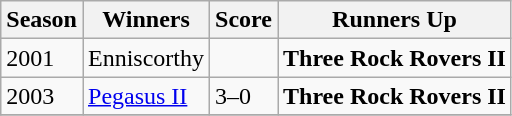<table class="wikitable collapsible">
<tr>
<th>Season</th>
<th>Winners</th>
<th>Score</th>
<th>Runners Up</th>
</tr>
<tr>
<td>2001</td>
<td>Enniscorthy</td>
<td></td>
<td><strong>Three Rock Rovers II</strong></td>
</tr>
<tr>
<td>2003</td>
<td><a href='#'>Pegasus II</a></td>
<td>3–0</td>
<td><strong>Three Rock Rovers II</strong></td>
</tr>
<tr>
</tr>
</table>
